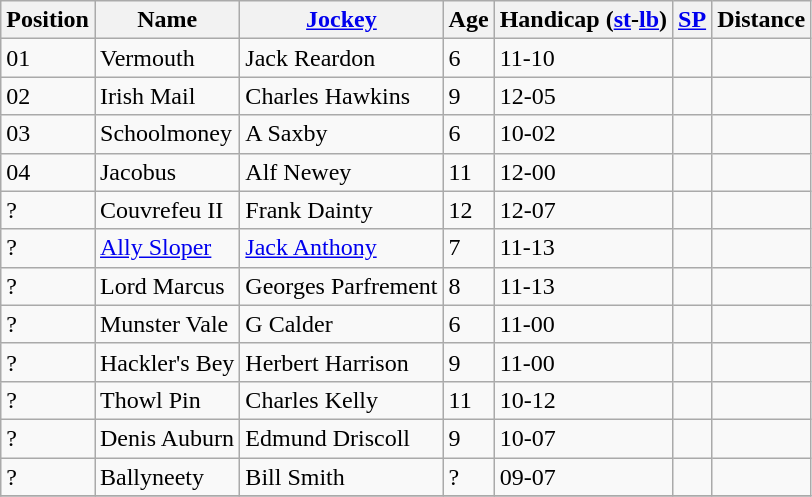<table class="wikitable sortable">
<tr>
<th data-sort-type="number">Position</th>
<th>Name</th>
<th><a href='#'>Jockey</a></th>
<th data-sort-type="number">Age</th>
<th>Handicap (<a href='#'>st</a>-<a href='#'>lb</a>)</th>
<th><a href='#'>SP</a></th>
<th>Distance</th>
</tr>
<tr>
<td>01</td>
<td>Vermouth</td>
<td>Jack Reardon</td>
<td>6</td>
<td>11-10</td>
<td></td>
<td></td>
</tr>
<tr>
<td>02</td>
<td>Irish Mail</td>
<td>Charles Hawkins</td>
<td>9</td>
<td>12-05</td>
<td></td>
<td></td>
</tr>
<tr>
<td>03</td>
<td>Schoolmoney</td>
<td>A Saxby</td>
<td>6</td>
<td>10-02</td>
<td></td>
<td></td>
</tr>
<tr>
<td>04</td>
<td>Jacobus</td>
<td>Alf Newey</td>
<td>11</td>
<td>12-00</td>
<td></td>
<td></td>
</tr>
<tr>
<td>?</td>
<td>Couvrefeu II</td>
<td>Frank Dainty</td>
<td>12</td>
<td>12-07</td>
<td></td>
<td></td>
</tr>
<tr>
<td>?</td>
<td><a href='#'>Ally Sloper</a></td>
<td><a href='#'>Jack Anthony</a></td>
<td>7</td>
<td>11-13</td>
<td></td>
<td></td>
</tr>
<tr>
<td>?</td>
<td>Lord Marcus</td>
<td>Georges Parfrement</td>
<td>8</td>
<td>11-13</td>
<td></td>
<td></td>
</tr>
<tr>
<td>?</td>
<td>Munster Vale</td>
<td>G Calder</td>
<td>6</td>
<td>11-00</td>
<td></td>
<td></td>
</tr>
<tr>
<td>?</td>
<td>Hackler's Bey</td>
<td>Herbert Harrison</td>
<td>9</td>
<td>11-00</td>
<td></td>
<td></td>
</tr>
<tr>
<td>?</td>
<td>Thowl Pin</td>
<td>Charles Kelly</td>
<td>11</td>
<td>10-12</td>
<td></td>
<td></td>
</tr>
<tr>
<td>?</td>
<td>Denis Auburn</td>
<td>Edmund Driscoll</td>
<td>9</td>
<td>10-07</td>
<td></td>
<td></td>
</tr>
<tr>
<td>?</td>
<td>Ballyneety</td>
<td>Bill Smith</td>
<td>?</td>
<td>09-07</td>
<td></td>
<td></td>
</tr>
<tr>
</tr>
</table>
